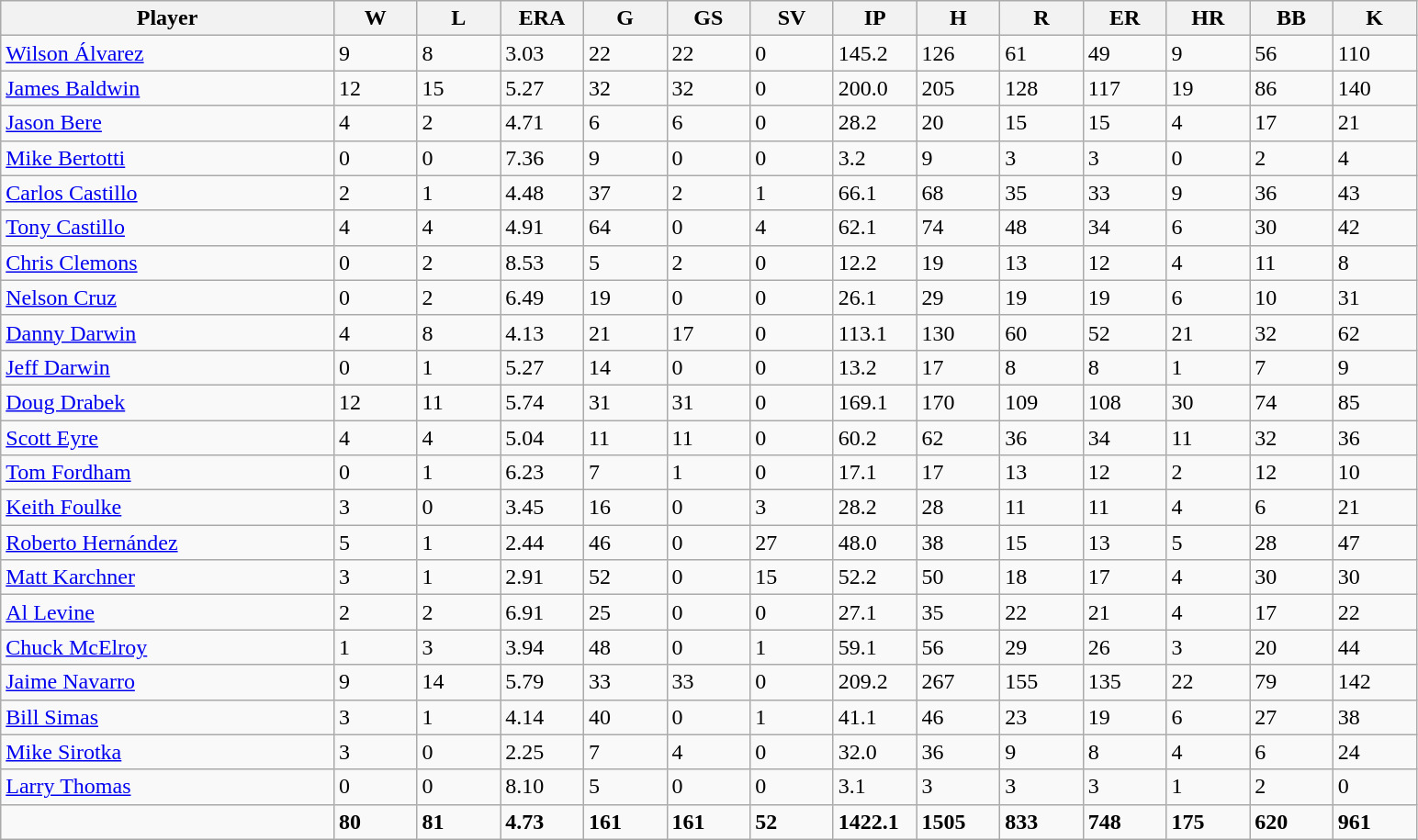<table class="wikitable sortable">
<tr>
<th bgcolor="#DDDDFF" width="20%">Player</th>
<th bgcolor="#DDDDFF" width="5%">W</th>
<th bgcolor="#DDDDFF" width="5%">L</th>
<th bgcolor="#DDDDFF" width="5%">ERA</th>
<th bgcolor="#DDDDFF" width="5%">G</th>
<th bgcolor="#DDDDFF" width="5%">GS</th>
<th bgcolor="#DDDDFF" width="5%">SV</th>
<th bgcolor="#DDDDFF" width="5%">IP</th>
<th bgcolor="#DDDDFF" width="5%">H</th>
<th bgcolor="#DDDDFF" width="5%">R</th>
<th bgcolor="#DDDDFF" width="5%">ER</th>
<th bgcolor="#DDDDFF" width="5%">HR</th>
<th bgcolor="#DDDDFF" width="5%">BB</th>
<th bgcolor="#DDDDFF" width="5%">K</th>
</tr>
<tr>
<td><a href='#'>Wilson Álvarez</a></td>
<td>9</td>
<td>8</td>
<td>3.03</td>
<td>22</td>
<td>22</td>
<td>0</td>
<td>145.2</td>
<td>126</td>
<td>61</td>
<td>49</td>
<td>9</td>
<td>56</td>
<td>110</td>
</tr>
<tr>
<td><a href='#'>James Baldwin</a></td>
<td>12</td>
<td>15</td>
<td>5.27</td>
<td>32</td>
<td>32</td>
<td>0</td>
<td>200.0</td>
<td>205</td>
<td>128</td>
<td>117</td>
<td>19</td>
<td>86</td>
<td>140</td>
</tr>
<tr>
<td><a href='#'>Jason Bere</a></td>
<td>4</td>
<td>2</td>
<td>4.71</td>
<td>6</td>
<td>6</td>
<td>0</td>
<td>28.2</td>
<td>20</td>
<td>15</td>
<td>15</td>
<td>4</td>
<td>17</td>
<td>21</td>
</tr>
<tr>
<td><a href='#'>Mike Bertotti</a></td>
<td>0</td>
<td>0</td>
<td>7.36</td>
<td>9</td>
<td>0</td>
<td>0</td>
<td>3.2</td>
<td>9</td>
<td>3</td>
<td>3</td>
<td>0</td>
<td>2</td>
<td>4</td>
</tr>
<tr>
<td><a href='#'>Carlos Castillo</a></td>
<td>2</td>
<td>1</td>
<td>4.48</td>
<td>37</td>
<td>2</td>
<td>1</td>
<td>66.1</td>
<td>68</td>
<td>35</td>
<td>33</td>
<td>9</td>
<td>36</td>
<td>43</td>
</tr>
<tr>
<td><a href='#'>Tony Castillo</a></td>
<td>4</td>
<td>4</td>
<td>4.91</td>
<td>64</td>
<td>0</td>
<td>4</td>
<td>62.1</td>
<td>74</td>
<td>48</td>
<td>34</td>
<td>6</td>
<td>30</td>
<td>42</td>
</tr>
<tr>
<td><a href='#'>Chris Clemons</a></td>
<td>0</td>
<td>2</td>
<td>8.53</td>
<td>5</td>
<td>2</td>
<td>0</td>
<td>12.2</td>
<td>19</td>
<td>13</td>
<td>12</td>
<td>4</td>
<td>11</td>
<td>8</td>
</tr>
<tr>
<td><a href='#'>Nelson Cruz</a></td>
<td>0</td>
<td>2</td>
<td>6.49</td>
<td>19</td>
<td>0</td>
<td>0</td>
<td>26.1</td>
<td>29</td>
<td>19</td>
<td>19</td>
<td>6</td>
<td>10</td>
<td>31</td>
</tr>
<tr>
<td><a href='#'>Danny Darwin</a></td>
<td>4</td>
<td>8</td>
<td>4.13</td>
<td>21</td>
<td>17</td>
<td>0</td>
<td>113.1</td>
<td>130</td>
<td>60</td>
<td>52</td>
<td>21</td>
<td>32</td>
<td>62</td>
</tr>
<tr>
<td><a href='#'>Jeff Darwin</a></td>
<td>0</td>
<td>1</td>
<td>5.27</td>
<td>14</td>
<td>0</td>
<td>0</td>
<td>13.2</td>
<td>17</td>
<td>8</td>
<td>8</td>
<td>1</td>
<td>7</td>
<td>9</td>
</tr>
<tr>
<td><a href='#'>Doug Drabek</a></td>
<td>12</td>
<td>11</td>
<td>5.74</td>
<td>31</td>
<td>31</td>
<td>0</td>
<td>169.1</td>
<td>170</td>
<td>109</td>
<td>108</td>
<td>30</td>
<td>74</td>
<td>85</td>
</tr>
<tr>
<td><a href='#'>Scott Eyre</a></td>
<td>4</td>
<td>4</td>
<td>5.04</td>
<td>11</td>
<td>11</td>
<td>0</td>
<td>60.2</td>
<td>62</td>
<td>36</td>
<td>34</td>
<td>11</td>
<td>32</td>
<td>36</td>
</tr>
<tr>
<td><a href='#'>Tom Fordham</a></td>
<td>0</td>
<td>1</td>
<td>6.23</td>
<td>7</td>
<td>1</td>
<td>0</td>
<td>17.1</td>
<td>17</td>
<td>13</td>
<td>12</td>
<td>2</td>
<td>12</td>
<td>10</td>
</tr>
<tr>
<td><a href='#'>Keith Foulke</a></td>
<td>3</td>
<td>0</td>
<td>3.45</td>
<td>16</td>
<td>0</td>
<td>3</td>
<td>28.2</td>
<td>28</td>
<td>11</td>
<td>11</td>
<td>4</td>
<td>6</td>
<td>21</td>
</tr>
<tr>
<td><a href='#'>Roberto Hernández</a></td>
<td>5</td>
<td>1</td>
<td>2.44</td>
<td>46</td>
<td>0</td>
<td>27</td>
<td>48.0</td>
<td>38</td>
<td>15</td>
<td>13</td>
<td>5</td>
<td>28</td>
<td>47</td>
</tr>
<tr>
<td><a href='#'>Matt Karchner</a></td>
<td>3</td>
<td>1</td>
<td>2.91</td>
<td>52</td>
<td>0</td>
<td>15</td>
<td>52.2</td>
<td>50</td>
<td>18</td>
<td>17</td>
<td>4</td>
<td>30</td>
<td>30</td>
</tr>
<tr>
<td><a href='#'>Al Levine</a></td>
<td>2</td>
<td>2</td>
<td>6.91</td>
<td>25</td>
<td>0</td>
<td>0</td>
<td>27.1</td>
<td>35</td>
<td>22</td>
<td>21</td>
<td>4</td>
<td>17</td>
<td>22</td>
</tr>
<tr>
<td><a href='#'>Chuck McElroy</a></td>
<td>1</td>
<td>3</td>
<td>3.94</td>
<td>48</td>
<td>0</td>
<td>1</td>
<td>59.1</td>
<td>56</td>
<td>29</td>
<td>26</td>
<td>3</td>
<td>20</td>
<td>44</td>
</tr>
<tr>
<td><a href='#'>Jaime Navarro</a></td>
<td>9</td>
<td>14</td>
<td>5.79</td>
<td>33</td>
<td>33</td>
<td>0</td>
<td>209.2</td>
<td>267</td>
<td>155</td>
<td>135</td>
<td>22</td>
<td>79</td>
<td>142</td>
</tr>
<tr>
<td><a href='#'>Bill Simas</a></td>
<td>3</td>
<td>1</td>
<td>4.14</td>
<td>40</td>
<td>0</td>
<td>1</td>
<td>41.1</td>
<td>46</td>
<td>23</td>
<td>19</td>
<td>6</td>
<td>27</td>
<td>38</td>
</tr>
<tr>
<td><a href='#'>Mike Sirotka</a></td>
<td>3</td>
<td>0</td>
<td>2.25</td>
<td>7</td>
<td>4</td>
<td>0</td>
<td>32.0</td>
<td>36</td>
<td>9</td>
<td>8</td>
<td>4</td>
<td>6</td>
<td>24</td>
</tr>
<tr>
<td><a href='#'>Larry Thomas</a></td>
<td>0</td>
<td>0</td>
<td>8.10</td>
<td>5</td>
<td>0</td>
<td>0</td>
<td>3.1</td>
<td>3</td>
<td>3</td>
<td>3</td>
<td>1</td>
<td>2</td>
<td>0</td>
</tr>
<tr class="sortbottom">
<td></td>
<td><strong>80</strong></td>
<td><strong>81</strong></td>
<td><strong>4.73</strong></td>
<td><strong>161</strong></td>
<td><strong>161</strong></td>
<td><strong>52</strong></td>
<td><strong>1422.1</strong></td>
<td><strong>1505</strong></td>
<td><strong>833</strong></td>
<td><strong>748</strong></td>
<td><strong>175</strong></td>
<td><strong>620</strong></td>
<td><strong>961</strong></td>
</tr>
</table>
